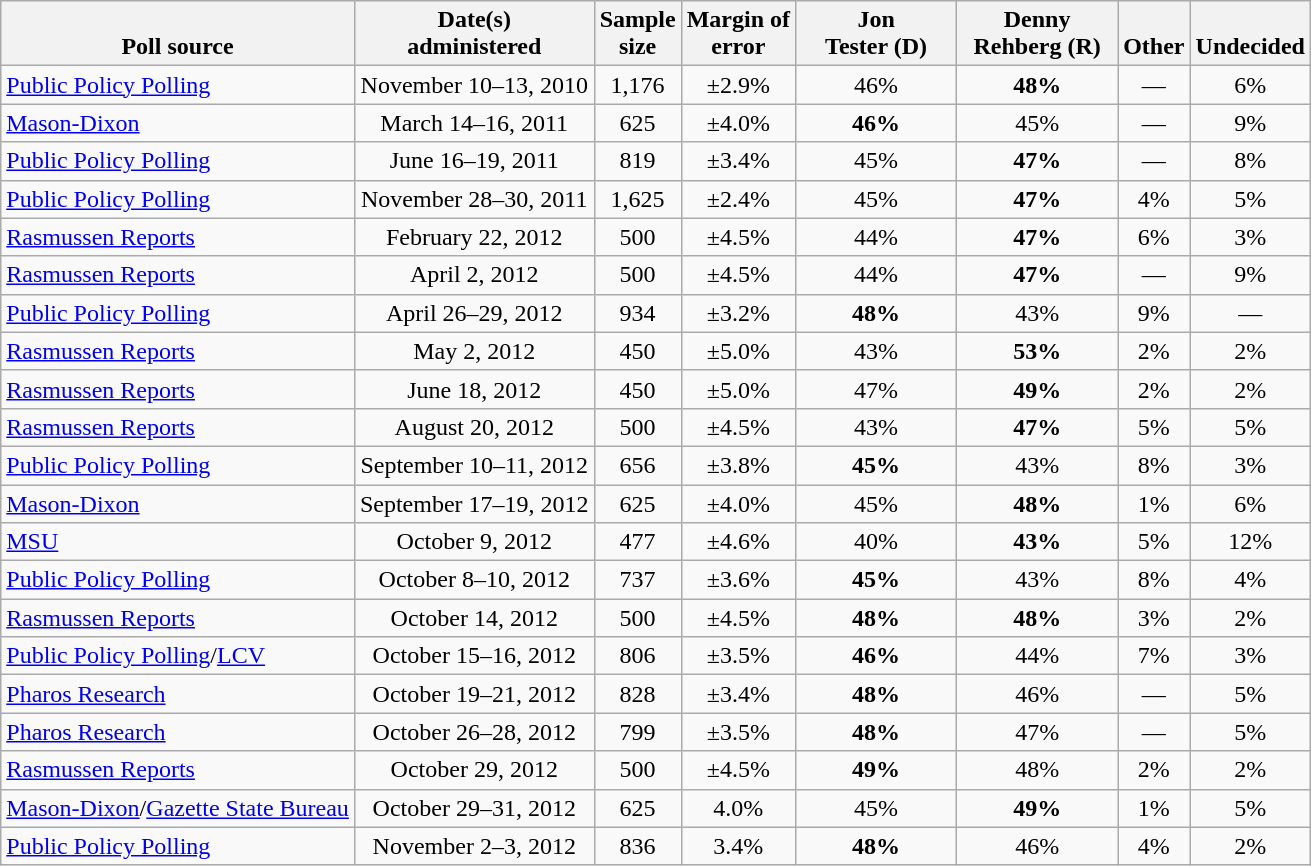<table class="wikitable" style="text-align:center">
<tr valign= bottom>
<th>Poll source</th>
<th>Date(s)<br>administered</th>
<th>Sample<br>size</th>
<th>Margin of<br>error</th>
<th style="width:100px;">Jon<br>Tester (D)</th>
<th style="width:100px;">Denny<br>Rehberg (R)</th>
<th>Other</th>
<th>Undecided</th>
</tr>
<tr>
<td align=left><a href='#'>Public Policy Polling</a></td>
<td>November 10–13, 2010</td>
<td>1,176</td>
<td>±2.9%</td>
<td>46%</td>
<td><strong>48%</strong></td>
<td>—</td>
<td>6%</td>
</tr>
<tr>
<td align=left><a href='#'>Mason-Dixon</a></td>
<td>March 14–16, 2011</td>
<td>625</td>
<td>±4.0%</td>
<td><strong>46%</strong></td>
<td>45%</td>
<td>—</td>
<td>9%</td>
</tr>
<tr>
<td align=left><a href='#'>Public Policy Polling</a></td>
<td>June 16–19, 2011</td>
<td>819</td>
<td>±3.4%</td>
<td>45%</td>
<td><strong>47%</strong></td>
<td>—</td>
<td>8%</td>
</tr>
<tr>
<td align=left><a href='#'>Public Policy Polling</a></td>
<td>November 28–30, 2011</td>
<td>1,625</td>
<td>±2.4%</td>
<td>45%</td>
<td><strong>47%</strong></td>
<td>4%</td>
<td>5%</td>
</tr>
<tr>
<td align=left><a href='#'>Rasmussen Reports</a></td>
<td>February 22, 2012</td>
<td>500</td>
<td>±4.5%</td>
<td>44%</td>
<td><strong>47%</strong></td>
<td>6%</td>
<td>3%</td>
</tr>
<tr>
<td align=left><a href='#'>Rasmussen Reports</a></td>
<td>April 2, 2012</td>
<td>500</td>
<td>±4.5%</td>
<td>44%</td>
<td><strong>47%</strong></td>
<td>—</td>
<td>9%</td>
</tr>
<tr>
<td align=left><a href='#'>Public Policy Polling</a></td>
<td>April 26–29, 2012</td>
<td>934</td>
<td>±3.2%</td>
<td><strong>48%</strong></td>
<td>43%</td>
<td>9%</td>
<td>—</td>
</tr>
<tr>
<td align=left><a href='#'>Rasmussen Reports</a></td>
<td>May 2, 2012</td>
<td>450</td>
<td>±5.0%</td>
<td>43%</td>
<td><strong>53%</strong></td>
<td>2%</td>
<td>2%</td>
</tr>
<tr>
<td align=left><a href='#'>Rasmussen Reports</a></td>
<td>June 18, 2012</td>
<td>450</td>
<td>±5.0%</td>
<td>47%</td>
<td><strong>49%</strong></td>
<td>2%</td>
<td>2%</td>
</tr>
<tr>
<td align=left><a href='#'>Rasmussen Reports</a></td>
<td>August 20, 2012</td>
<td>500</td>
<td>±4.5%</td>
<td>43%</td>
<td><strong>47%</strong></td>
<td>5%</td>
<td>5%</td>
</tr>
<tr>
<td align=left><a href='#'>Public Policy Polling</a></td>
<td>September 10–11, 2012</td>
<td>656</td>
<td>±3.8%</td>
<td><strong>45%</strong></td>
<td>43%</td>
<td>8%</td>
<td>3%</td>
</tr>
<tr>
<td align=left><a href='#'>Mason-Dixon</a></td>
<td>September 17–19, 2012</td>
<td>625</td>
<td>±4.0%</td>
<td>45%</td>
<td><strong>48%</strong></td>
<td>1%</td>
<td>6%</td>
</tr>
<tr>
<td align=left><a href='#'>MSU</a></td>
<td>October 9, 2012</td>
<td>477</td>
<td>±4.6%</td>
<td>40%</td>
<td><strong>43%</strong></td>
<td>5%</td>
<td>12%</td>
</tr>
<tr>
<td align=left><a href='#'>Public Policy Polling</a></td>
<td>October 8–10, 2012</td>
<td>737</td>
<td>±3.6%</td>
<td><strong>45%</strong></td>
<td>43%</td>
<td>8%</td>
<td>4%</td>
</tr>
<tr>
<td align=left><a href='#'>Rasmussen Reports</a></td>
<td>October 14, 2012</td>
<td>500</td>
<td>±4.5%</td>
<td><strong>48%</strong></td>
<td><strong>48%</strong></td>
<td>3%</td>
<td>2%</td>
</tr>
<tr>
<td align=left><a href='#'>Public Policy Polling</a>/<a href='#'>LCV</a></td>
<td>October 15–16, 2012</td>
<td>806</td>
<td>±3.5%</td>
<td><strong>46%</strong></td>
<td>44%</td>
<td>7%</td>
<td>3%</td>
</tr>
<tr>
<td align=left><a href='#'>Pharos Research</a></td>
<td>October 19–21, 2012</td>
<td>828</td>
<td>±3.4%</td>
<td><strong>48%</strong></td>
<td>46%</td>
<td>—</td>
<td>5%</td>
</tr>
<tr>
<td align=left><a href='#'>Pharos Research</a></td>
<td>October 26–28, 2012</td>
<td>799</td>
<td>±3.5%</td>
<td><strong>48%</strong></td>
<td>47%</td>
<td>—</td>
<td>5%</td>
</tr>
<tr>
<td align=left><a href='#'>Rasmussen Reports</a></td>
<td>October 29, 2012</td>
<td>500</td>
<td>±4.5%</td>
<td><strong>49%</strong></td>
<td>48%</td>
<td>2%</td>
<td>2%</td>
</tr>
<tr>
<td align=left><a href='#'>Mason-Dixon</a>/<a href='#'>Gazette State Bureau</a></td>
<td>October 29–31, 2012</td>
<td>625</td>
<td>4.0%</td>
<td>45%</td>
<td><strong>49%</strong></td>
<td>1%</td>
<td>5%</td>
</tr>
<tr>
<td align=left><a href='#'>Public Policy Polling</a></td>
<td>November 2–3, 2012</td>
<td>836</td>
<td>3.4%</td>
<td><strong>48%</strong></td>
<td>46%</td>
<td>4%</td>
<td>2%</td>
</tr>
</table>
